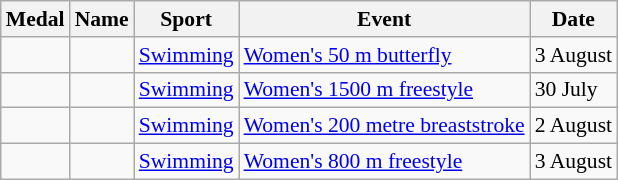<table class="wikitable sortable" style="font-size:90%">
<tr>
<th>Medal</th>
<th>Name</th>
<th>Sport</th>
<th>Event</th>
<th>Date</th>
</tr>
<tr>
<td></td>
<td></td>
<td><a href='#'>Swimming</a></td>
<td><a href='#'>Women's 50 m butterfly</a></td>
<td>3 August</td>
</tr>
<tr>
<td></td>
<td></td>
<td><a href='#'>Swimming</a></td>
<td><a href='#'>Women's 1500 m freestyle</a></td>
<td>30 July</td>
</tr>
<tr>
<td></td>
<td></td>
<td><a href='#'>Swimming</a></td>
<td><a href='#'>Women's 200 metre breaststroke</a></td>
<td>2 August</td>
</tr>
<tr>
<td></td>
<td></td>
<td><a href='#'>Swimming</a></td>
<td><a href='#'>Women's 800 m freestyle</a></td>
<td>3 August</td>
</tr>
</table>
